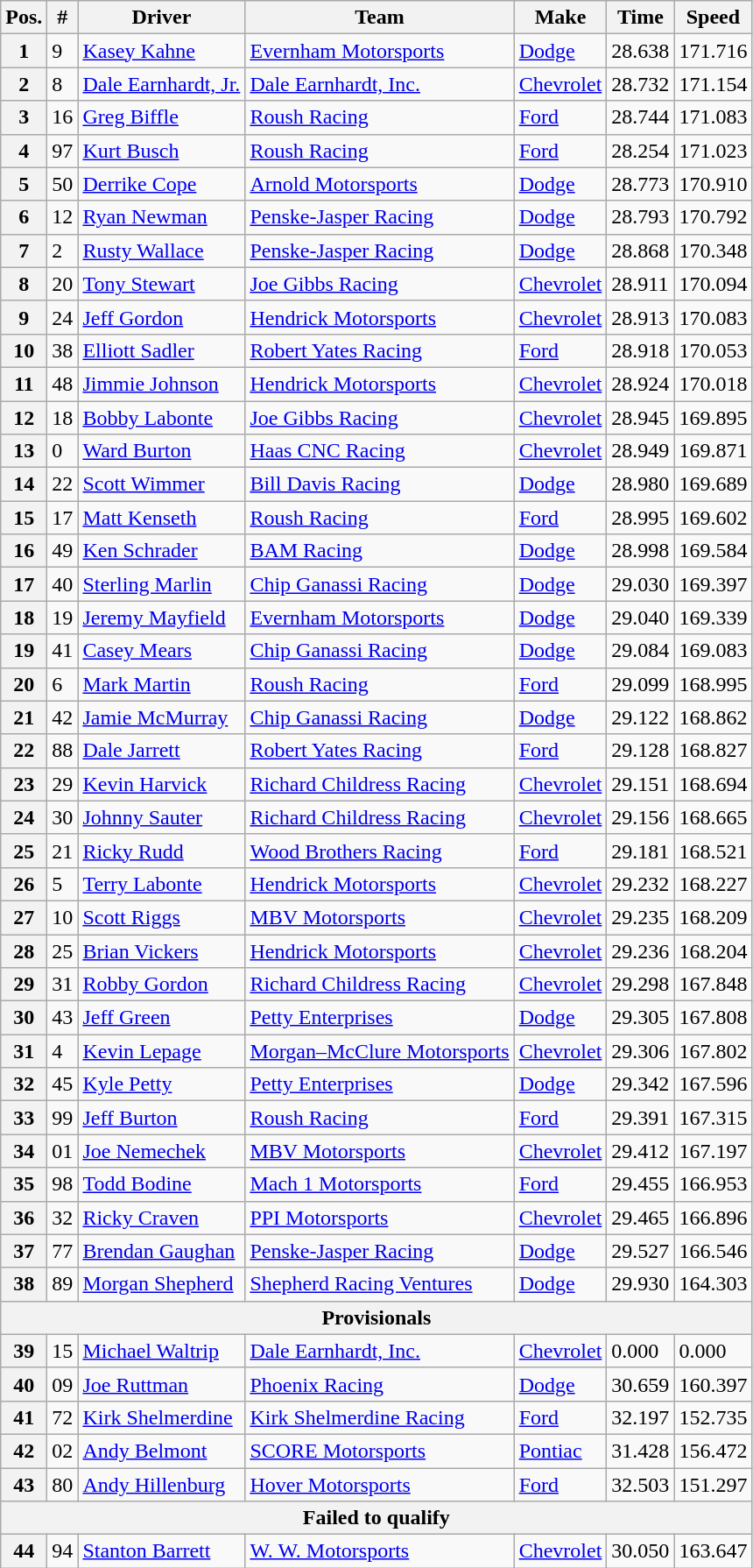<table class="wikitable">
<tr>
<th>Pos.</th>
<th>#</th>
<th>Driver</th>
<th>Team</th>
<th>Make</th>
<th>Time</th>
<th>Speed</th>
</tr>
<tr>
<th>1</th>
<td>9</td>
<td><a href='#'>Kasey Kahne</a></td>
<td><a href='#'>Evernham Motorsports</a></td>
<td><a href='#'>Dodge</a></td>
<td>28.638</td>
<td>171.716</td>
</tr>
<tr>
<th>2</th>
<td>8</td>
<td><a href='#'>Dale Earnhardt, Jr.</a></td>
<td><a href='#'>Dale Earnhardt, Inc.</a></td>
<td><a href='#'>Chevrolet</a></td>
<td>28.732</td>
<td>171.154</td>
</tr>
<tr>
<th>3</th>
<td>16</td>
<td><a href='#'>Greg Biffle</a></td>
<td><a href='#'>Roush Racing</a></td>
<td><a href='#'>Ford</a></td>
<td>28.744</td>
<td>171.083</td>
</tr>
<tr>
<th>4</th>
<td>97</td>
<td><a href='#'>Kurt Busch</a></td>
<td><a href='#'>Roush Racing</a></td>
<td><a href='#'>Ford</a></td>
<td>28.254</td>
<td>171.023</td>
</tr>
<tr>
<th>5</th>
<td>50</td>
<td><a href='#'>Derrike Cope</a></td>
<td><a href='#'>Arnold Motorsports</a></td>
<td><a href='#'>Dodge</a></td>
<td>28.773</td>
<td>170.910</td>
</tr>
<tr>
<th>6</th>
<td>12</td>
<td><a href='#'>Ryan Newman</a></td>
<td><a href='#'>Penske-Jasper Racing</a></td>
<td><a href='#'>Dodge</a></td>
<td>28.793</td>
<td>170.792</td>
</tr>
<tr>
<th>7</th>
<td>2</td>
<td><a href='#'>Rusty Wallace</a></td>
<td><a href='#'>Penske-Jasper Racing</a></td>
<td><a href='#'>Dodge</a></td>
<td>28.868</td>
<td>170.348</td>
</tr>
<tr>
<th>8</th>
<td>20</td>
<td><a href='#'>Tony Stewart</a></td>
<td><a href='#'>Joe Gibbs Racing</a></td>
<td><a href='#'>Chevrolet</a></td>
<td>28.911</td>
<td>170.094</td>
</tr>
<tr>
<th>9</th>
<td>24</td>
<td><a href='#'>Jeff Gordon</a></td>
<td><a href='#'>Hendrick Motorsports</a></td>
<td><a href='#'>Chevrolet</a></td>
<td>28.913</td>
<td>170.083</td>
</tr>
<tr>
<th>10</th>
<td>38</td>
<td><a href='#'>Elliott Sadler</a></td>
<td><a href='#'>Robert Yates Racing</a></td>
<td><a href='#'>Ford</a></td>
<td>28.918</td>
<td>170.053</td>
</tr>
<tr>
<th>11</th>
<td>48</td>
<td><a href='#'>Jimmie Johnson</a></td>
<td><a href='#'>Hendrick Motorsports</a></td>
<td><a href='#'>Chevrolet</a></td>
<td>28.924</td>
<td>170.018</td>
</tr>
<tr>
<th>12</th>
<td>18</td>
<td><a href='#'>Bobby Labonte</a></td>
<td><a href='#'>Joe Gibbs Racing</a></td>
<td><a href='#'>Chevrolet</a></td>
<td>28.945</td>
<td>169.895</td>
</tr>
<tr>
<th>13</th>
<td>0</td>
<td><a href='#'>Ward Burton</a></td>
<td><a href='#'>Haas CNC Racing</a></td>
<td><a href='#'>Chevrolet</a></td>
<td>28.949</td>
<td>169.871</td>
</tr>
<tr>
<th>14</th>
<td>22</td>
<td><a href='#'>Scott Wimmer</a></td>
<td><a href='#'>Bill Davis Racing</a></td>
<td><a href='#'>Dodge</a></td>
<td>28.980</td>
<td>169.689</td>
</tr>
<tr>
<th>15</th>
<td>17</td>
<td><a href='#'>Matt Kenseth</a></td>
<td><a href='#'>Roush Racing</a></td>
<td><a href='#'>Ford</a></td>
<td>28.995</td>
<td>169.602</td>
</tr>
<tr>
<th>16</th>
<td>49</td>
<td><a href='#'>Ken Schrader</a></td>
<td><a href='#'>BAM Racing</a></td>
<td><a href='#'>Dodge</a></td>
<td>28.998</td>
<td>169.584</td>
</tr>
<tr>
<th>17</th>
<td>40</td>
<td><a href='#'>Sterling Marlin</a></td>
<td><a href='#'>Chip Ganassi Racing</a></td>
<td><a href='#'>Dodge</a></td>
<td>29.030</td>
<td>169.397</td>
</tr>
<tr>
<th>18</th>
<td>19</td>
<td><a href='#'>Jeremy Mayfield</a></td>
<td><a href='#'>Evernham Motorsports</a></td>
<td><a href='#'>Dodge</a></td>
<td>29.040</td>
<td>169.339</td>
</tr>
<tr>
<th>19</th>
<td>41</td>
<td><a href='#'>Casey Mears</a></td>
<td><a href='#'>Chip Ganassi Racing</a></td>
<td><a href='#'>Dodge</a></td>
<td>29.084</td>
<td>169.083</td>
</tr>
<tr>
<th>20</th>
<td>6</td>
<td><a href='#'>Mark Martin</a></td>
<td><a href='#'>Roush Racing</a></td>
<td><a href='#'>Ford</a></td>
<td>29.099</td>
<td>168.995</td>
</tr>
<tr>
<th>21</th>
<td>42</td>
<td><a href='#'>Jamie McMurray</a></td>
<td><a href='#'>Chip Ganassi Racing</a></td>
<td><a href='#'>Dodge</a></td>
<td>29.122</td>
<td>168.862</td>
</tr>
<tr>
<th>22</th>
<td>88</td>
<td><a href='#'>Dale Jarrett</a></td>
<td><a href='#'>Robert Yates Racing</a></td>
<td><a href='#'>Ford</a></td>
<td>29.128</td>
<td>168.827</td>
</tr>
<tr>
<th>23</th>
<td>29</td>
<td><a href='#'>Kevin Harvick</a></td>
<td><a href='#'>Richard Childress Racing</a></td>
<td><a href='#'>Chevrolet</a></td>
<td>29.151</td>
<td>168.694</td>
</tr>
<tr>
<th>24</th>
<td>30</td>
<td><a href='#'>Johnny Sauter</a></td>
<td><a href='#'>Richard Childress Racing</a></td>
<td><a href='#'>Chevrolet</a></td>
<td>29.156</td>
<td>168.665</td>
</tr>
<tr>
<th>25</th>
<td>21</td>
<td><a href='#'>Ricky Rudd</a></td>
<td><a href='#'>Wood Brothers Racing</a></td>
<td><a href='#'>Ford</a></td>
<td>29.181</td>
<td>168.521</td>
</tr>
<tr>
<th>26</th>
<td>5</td>
<td><a href='#'>Terry Labonte</a></td>
<td><a href='#'>Hendrick Motorsports</a></td>
<td><a href='#'>Chevrolet</a></td>
<td>29.232</td>
<td>168.227</td>
</tr>
<tr>
<th>27</th>
<td>10</td>
<td><a href='#'>Scott Riggs</a></td>
<td><a href='#'>MBV Motorsports</a></td>
<td><a href='#'>Chevrolet</a></td>
<td>29.235</td>
<td>168.209</td>
</tr>
<tr>
<th>28</th>
<td>25</td>
<td><a href='#'>Brian Vickers</a></td>
<td><a href='#'>Hendrick Motorsports</a></td>
<td><a href='#'>Chevrolet</a></td>
<td>29.236</td>
<td>168.204</td>
</tr>
<tr>
<th>29</th>
<td>31</td>
<td><a href='#'>Robby Gordon</a></td>
<td><a href='#'>Richard Childress Racing</a></td>
<td><a href='#'>Chevrolet</a></td>
<td>29.298</td>
<td>167.848</td>
</tr>
<tr>
<th>30</th>
<td>43</td>
<td><a href='#'>Jeff Green</a></td>
<td><a href='#'>Petty Enterprises</a></td>
<td><a href='#'>Dodge</a></td>
<td>29.305</td>
<td>167.808</td>
</tr>
<tr>
<th>31</th>
<td>4</td>
<td><a href='#'>Kevin Lepage</a></td>
<td><a href='#'>Morgan–McClure Motorsports</a></td>
<td><a href='#'>Chevrolet</a></td>
<td>29.306</td>
<td>167.802</td>
</tr>
<tr>
<th>32</th>
<td>45</td>
<td><a href='#'>Kyle Petty</a></td>
<td><a href='#'>Petty Enterprises</a></td>
<td><a href='#'>Dodge</a></td>
<td>29.342</td>
<td>167.596</td>
</tr>
<tr>
<th>33</th>
<td>99</td>
<td><a href='#'>Jeff Burton</a></td>
<td><a href='#'>Roush Racing</a></td>
<td><a href='#'>Ford</a></td>
<td>29.391</td>
<td>167.315</td>
</tr>
<tr>
<th>34</th>
<td>01</td>
<td><a href='#'>Joe Nemechek</a></td>
<td><a href='#'>MBV Motorsports</a></td>
<td><a href='#'>Chevrolet</a></td>
<td>29.412</td>
<td>167.197</td>
</tr>
<tr>
<th>35</th>
<td>98</td>
<td><a href='#'>Todd Bodine</a></td>
<td><a href='#'>Mach 1 Motorsports</a></td>
<td><a href='#'>Ford</a></td>
<td>29.455</td>
<td>166.953</td>
</tr>
<tr>
<th>36</th>
<td>32</td>
<td><a href='#'>Ricky Craven</a></td>
<td><a href='#'>PPI Motorsports</a></td>
<td><a href='#'>Chevrolet</a></td>
<td>29.465</td>
<td>166.896</td>
</tr>
<tr>
<th>37</th>
<td>77</td>
<td><a href='#'>Brendan Gaughan</a></td>
<td><a href='#'>Penske-Jasper Racing</a></td>
<td><a href='#'>Dodge</a></td>
<td>29.527</td>
<td>166.546</td>
</tr>
<tr>
<th>38</th>
<td>89</td>
<td><a href='#'>Morgan Shepherd</a></td>
<td><a href='#'>Shepherd Racing Ventures</a></td>
<td><a href='#'>Dodge</a></td>
<td>29.930</td>
<td>164.303</td>
</tr>
<tr>
<th colspan="7">Provisionals</th>
</tr>
<tr>
<th>39</th>
<td>15</td>
<td><a href='#'>Michael Waltrip</a></td>
<td><a href='#'>Dale Earnhardt, Inc.</a></td>
<td><a href='#'>Chevrolet</a></td>
<td>0.000</td>
<td>0.000</td>
</tr>
<tr>
<th>40</th>
<td>09</td>
<td><a href='#'>Joe Ruttman</a></td>
<td><a href='#'>Phoenix Racing</a></td>
<td><a href='#'>Dodge</a></td>
<td>30.659</td>
<td>160.397</td>
</tr>
<tr>
<th>41</th>
<td>72</td>
<td><a href='#'>Kirk Shelmerdine</a></td>
<td><a href='#'>Kirk Shelmerdine Racing</a></td>
<td><a href='#'>Ford</a></td>
<td>32.197</td>
<td>152.735</td>
</tr>
<tr>
<th>42</th>
<td>02</td>
<td><a href='#'>Andy Belmont</a></td>
<td><a href='#'>SCORE Motorsports</a></td>
<td><a href='#'>Pontiac</a></td>
<td>31.428</td>
<td>156.472</td>
</tr>
<tr>
<th>43</th>
<td>80</td>
<td><a href='#'>Andy Hillenburg</a></td>
<td><a href='#'>Hover Motorsports</a></td>
<td><a href='#'>Ford</a></td>
<td>32.503</td>
<td>151.297</td>
</tr>
<tr>
<th colspan="7">Failed to qualify</th>
</tr>
<tr>
<th>44</th>
<td>94</td>
<td><a href='#'>Stanton Barrett</a></td>
<td><a href='#'>W. W. Motorsports</a></td>
<td><a href='#'>Chevrolet</a></td>
<td>30.050</td>
<td>163.647</td>
</tr>
</table>
